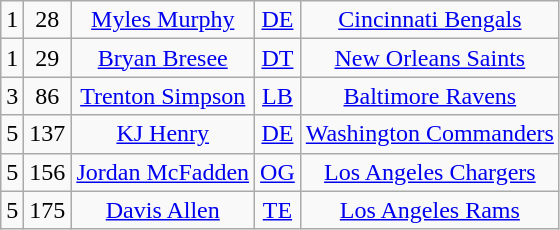<table class="wikitable" style="text-align:center">
<tr>
<td>1</td>
<td>28</td>
<td><a href='#'>Myles Murphy</a></td>
<td><a href='#'>DE</a></td>
<td><a href='#'>Cincinnati Bengals</a></td>
</tr>
<tr>
<td>1</td>
<td>29</td>
<td><a href='#'>Bryan Bresee</a></td>
<td><a href='#'>DT</a></td>
<td><a href='#'>New Orleans Saints</a></td>
</tr>
<tr>
<td>3</td>
<td>86</td>
<td><a href='#'>Trenton Simpson</a></td>
<td><a href='#'>LB</a></td>
<td><a href='#'>Baltimore Ravens</a></td>
</tr>
<tr>
<td>5</td>
<td>137</td>
<td><a href='#'>KJ Henry</a></td>
<td><a href='#'>DE</a></td>
<td><a href='#'>Washington Commanders</a></td>
</tr>
<tr>
<td>5</td>
<td>156</td>
<td><a href='#'>Jordan McFadden</a></td>
<td><a href='#'>OG</a></td>
<td><a href='#'>Los Angeles Chargers</a></td>
</tr>
<tr>
<td>5</td>
<td>175</td>
<td><a href='#'>Davis Allen</a></td>
<td><a href='#'>TE</a></td>
<td><a href='#'>Los Angeles Rams</a></td>
</tr>
</table>
